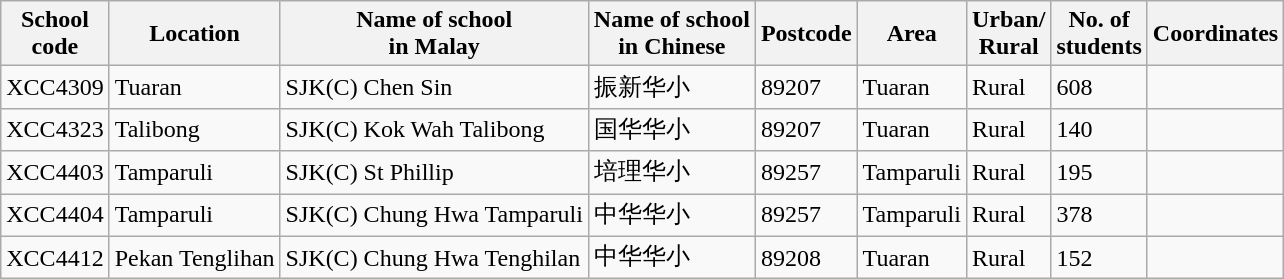<table class="wikitable sortable">
<tr>
<th>School<br>code</th>
<th>Location</th>
<th>Name of school<br>in Malay</th>
<th>Name of school<br>in Chinese</th>
<th>Postcode</th>
<th>Area</th>
<th>Urban/<br>Rural</th>
<th>No. of<br>students</th>
<th>Coordinates</th>
</tr>
<tr>
<td>XCC4309</td>
<td>Tuaran</td>
<td>SJK(C) Chen Sin</td>
<td>振新华小</td>
<td>89207</td>
<td>Tuaran</td>
<td>Rural</td>
<td>608</td>
<td></td>
</tr>
<tr>
<td>XCC4323</td>
<td>Talibong</td>
<td>SJK(C) Kok Wah Talibong</td>
<td>国华华小</td>
<td>89207</td>
<td>Tuaran</td>
<td>Rural</td>
<td>140</td>
<td></td>
</tr>
<tr>
<td>XCC4403</td>
<td>Tamparuli</td>
<td>SJK(C) St Phillip</td>
<td>培理华小</td>
<td>89257</td>
<td>Tamparuli</td>
<td>Rural</td>
<td>195</td>
<td></td>
</tr>
<tr>
<td>XCC4404</td>
<td>Tamparuli</td>
<td>SJK(C) Chung Hwa Tamparuli</td>
<td>中华华小</td>
<td>89257</td>
<td>Tamparuli</td>
<td>Rural</td>
<td>378</td>
<td></td>
</tr>
<tr>
<td>XCC4412</td>
<td>Pekan Tenglihan</td>
<td>SJK(C) Chung Hwa Tenghilan</td>
<td>中华华小</td>
<td>89208</td>
<td>Tuaran</td>
<td>Rural</td>
<td>152</td>
<td></td>
</tr>
</table>
